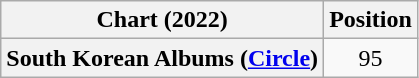<table class="wikitable plainrowheaders" style="text-align:center">
<tr>
<th scope="col">Chart (2022)</th>
<th scope="col">Position</th>
</tr>
<tr>
<th scope="row">South Korean Albums (<a href='#'>Circle</a>)</th>
<td>95</td>
</tr>
</table>
